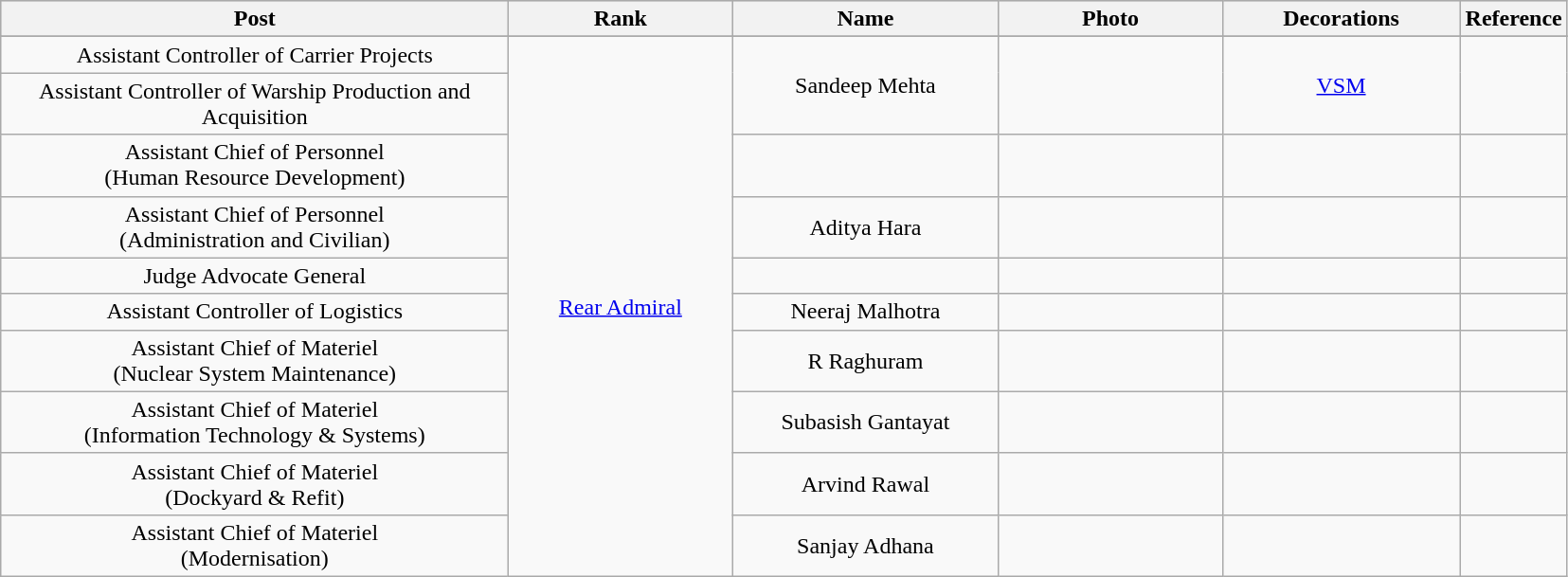<table class="wikitable" style="text-align:center">
<tr style="background:#cccccc">
<th scope="col" style="width: 350px;">Post</th>
<th scope="col" style="width: 150px;">Rank</th>
<th scope="col" style="width: 180px;">Name</th>
<th scope="col" style="width: 150px;">Photo</th>
<th scope="col" style="width: 160px;">Decorations</th>
<th scope="col" style="width: 5px;">Reference</th>
</tr>
<tr>
</tr>
<tr>
<td>Assistant Controller of Carrier Projects</td>
<td rowspan="10"><a href='#'>Rear Admiral</a></td>
<td rowspan="2">Sandeep Mehta</td>
<td rowspan="2"></td>
<td rowspan="2"><a href='#'>VSM</a></td>
<td rowspan="2"></td>
</tr>
<tr>
<td>Assistant Controller of Warship Production and Acquisition</td>
</tr>
<tr>
<td>Assistant Chief of Personnel<br>(Human Resource Development)</td>
<td></td>
<td></td>
<td></td>
<td></td>
</tr>
<tr>
<td>Assistant Chief of Personnel<br>(Administration and Civilian)</td>
<td>Aditya Hara</td>
<td></td>
<td></td>
<td></td>
</tr>
<tr>
<td>Judge Advocate General</td>
<td></td>
<td></td>
<td></td>
<td></td>
</tr>
<tr>
<td>Assistant Controller of Logistics</td>
<td>Neeraj Malhotra</td>
<td></td>
<td></td>
<td></td>
</tr>
<tr>
<td>Assistant Chief of Materiel<br>(Nuclear System Maintenance)</td>
<td>R Raghuram</td>
<td></td>
<td></td>
<td></td>
</tr>
<tr>
<td>Assistant Chief of Materiel<br>(Information Technology & Systems)</td>
<td>Subasish Gantayat</td>
<td></td>
<td></td>
<td></td>
</tr>
<tr>
<td>Assistant Chief of Materiel<br>(Dockyard & Refit)</td>
<td>Arvind Rawal</td>
<td></td>
<td></td>
<td></td>
</tr>
<tr>
<td>Assistant Chief of Materiel<br>(Modernisation)</td>
<td>Sanjay Adhana</td>
<td></td>
<td></td>
<td></td>
</tr>
</table>
